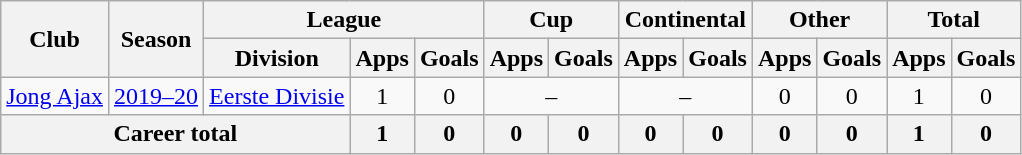<table class="wikitable" style="text-align: center">
<tr>
<th rowspan="2">Club</th>
<th rowspan="2">Season</th>
<th colspan="3">League</th>
<th colspan="2">Cup</th>
<th colspan="2">Continental</th>
<th colspan="2">Other</th>
<th colspan="2">Total</th>
</tr>
<tr>
<th>Division</th>
<th>Apps</th>
<th>Goals</th>
<th>Apps</th>
<th>Goals</th>
<th>Apps</th>
<th>Goals</th>
<th>Apps</th>
<th>Goals</th>
<th>Apps</th>
<th>Goals</th>
</tr>
<tr>
<td><a href='#'>Jong Ajax</a></td>
<td><a href='#'>2019–20</a></td>
<td><a href='#'>Eerste Divisie</a></td>
<td>1</td>
<td>0</td>
<td colspan="2">–</td>
<td colspan="2">–</td>
<td>0</td>
<td>0</td>
<td>1</td>
<td>0</td>
</tr>
<tr>
<th colspan="3"><strong>Career total</strong></th>
<th>1</th>
<th>0</th>
<th>0</th>
<th>0</th>
<th>0</th>
<th>0</th>
<th>0</th>
<th>0</th>
<th>1</th>
<th>0</th>
</tr>
</table>
